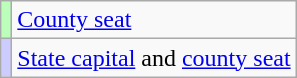<table class="wikitable">
<tr>
<th style="background:#BBFFBB"></th>
<td><a href='#'>County seat</a></td>
</tr>
<tr>
<th style="background-color:#CCF;"></th>
<td><a href='#'>State capital</a> and <a href='#'>county seat</a></td>
</tr>
</table>
